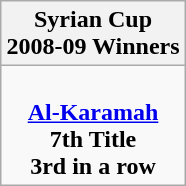<table class="wikitable" style="text-align: center; margin: 0 auto;">
<tr>
<th>Syrian Cup <br>2008-09 Winners</th>
</tr>
<tr>
<td><br><strong><a href='#'>Al-Karamah</a></strong><br><strong>7th Title</strong> <br> <strong>3rd in a row</strong></td>
</tr>
</table>
